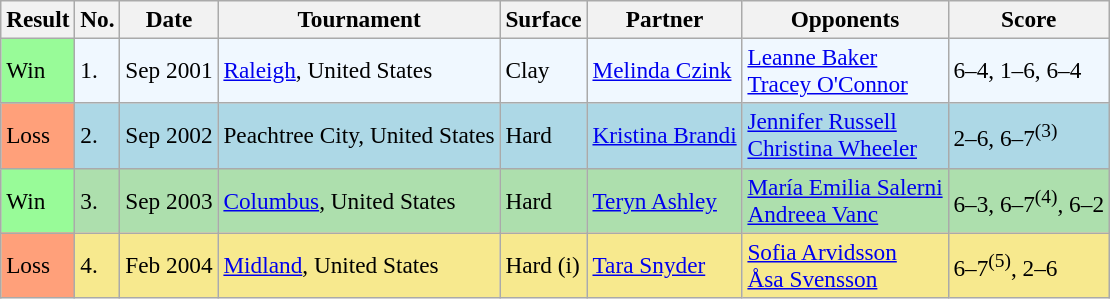<table class="sortable wikitable" style="font-size:97%;">
<tr>
<th>Result</th>
<th>No.</th>
<th>Date</th>
<th>Tournament</th>
<th>Surface</th>
<th>Partner</th>
<th>Opponents</th>
<th>Score</th>
</tr>
<tr bgcolor="#f0f8ff">
<td bgcolor="98FB98">Win</td>
<td>1.</td>
<td>Sep 2001</td>
<td><a href='#'>Raleigh</a>, United States</td>
<td>Clay</td>
<td> <a href='#'>Melinda Czink</a></td>
<td> <a href='#'>Leanne Baker</a><br> <a href='#'>Tracey O'Connor</a></td>
<td>6–4, 1–6, 6–4</td>
</tr>
<tr style="background:lightblue;">
<td bgcolor="FFA07A">Loss</td>
<td>2.</td>
<td>Sep 2002</td>
<td>Peachtree City, United States</td>
<td>Hard</td>
<td> <a href='#'>Kristina Brandi</a></td>
<td> <a href='#'>Jennifer Russell</a> <br>  <a href='#'>Christina Wheeler</a></td>
<td>2–6, 6–7<sup>(3)</sup></td>
</tr>
<tr bgcolor="#addfad">
<td bgcolor="98FB98">Win</td>
<td>3.</td>
<td>Sep 2003</td>
<td><a href='#'>Columbus</a>, United States</td>
<td>Hard</td>
<td> <a href='#'>Teryn Ashley</a></td>
<td> <a href='#'>María Emilia Salerni</a><br> <a href='#'>Andreea Vanc</a></td>
<td>6–3, 6–7<sup>(4)</sup>, 6–2</td>
</tr>
<tr bgcolor="#F7E98E">
<td bgcolor="FFA07A">Loss</td>
<td>4.</td>
<td>Feb 2004</td>
<td><a href='#'>Midland</a>, United States</td>
<td>Hard (i)</td>
<td> <a href='#'>Tara Snyder</a></td>
<td> <a href='#'>Sofia Arvidsson</a> <br>  <a href='#'>Åsa Svensson</a></td>
<td>6–7<sup>(5)</sup>, 2–6</td>
</tr>
</table>
